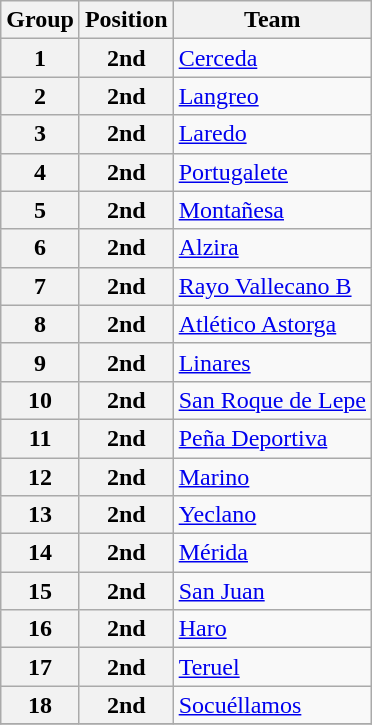<table class="wikitable">
<tr>
<th>Group</th>
<th>Position</th>
<th>Team</th>
</tr>
<tr>
<th>1</th>
<th>2nd</th>
<td><a href='#'>Cerceda</a></td>
</tr>
<tr>
<th>2</th>
<th>2nd</th>
<td><a href='#'>Langreo</a></td>
</tr>
<tr>
<th>3</th>
<th>2nd</th>
<td><a href='#'>Laredo</a></td>
</tr>
<tr>
<th>4</th>
<th>2nd</th>
<td><a href='#'>Portugalete</a></td>
</tr>
<tr>
<th>5</th>
<th>2nd</th>
<td><a href='#'>Montañesa</a></td>
</tr>
<tr>
<th>6</th>
<th>2nd</th>
<td><a href='#'>Alzira</a></td>
</tr>
<tr>
<th>7</th>
<th>2nd</th>
<td><a href='#'>Rayo Vallecano B</a></td>
</tr>
<tr>
<th>8</th>
<th>2nd</th>
<td><a href='#'>Atlético Astorga</a></td>
</tr>
<tr>
<th>9</th>
<th>2nd</th>
<td><a href='#'>Linares</a></td>
</tr>
<tr>
<th>10</th>
<th>2nd</th>
<td><a href='#'>San Roque de Lepe</a></td>
</tr>
<tr>
<th>11</th>
<th>2nd</th>
<td><a href='#'>Peña Deportiva</a></td>
</tr>
<tr>
<th>12</th>
<th>2nd</th>
<td><a href='#'>Marino</a></td>
</tr>
<tr>
<th>13</th>
<th>2nd</th>
<td><a href='#'>Yeclano</a></td>
</tr>
<tr>
<th>14</th>
<th>2nd</th>
<td><a href='#'>Mérida</a></td>
</tr>
<tr>
<th>15</th>
<th>2nd</th>
<td><a href='#'>San Juan</a></td>
</tr>
<tr>
<th>16</th>
<th>2nd</th>
<td><a href='#'>Haro</a></td>
</tr>
<tr>
<th>17</th>
<th>2nd</th>
<td><a href='#'>Teruel</a></td>
</tr>
<tr>
<th>18</th>
<th>2nd</th>
<td><a href='#'>Socuéllamos</a></td>
</tr>
<tr>
</tr>
</table>
